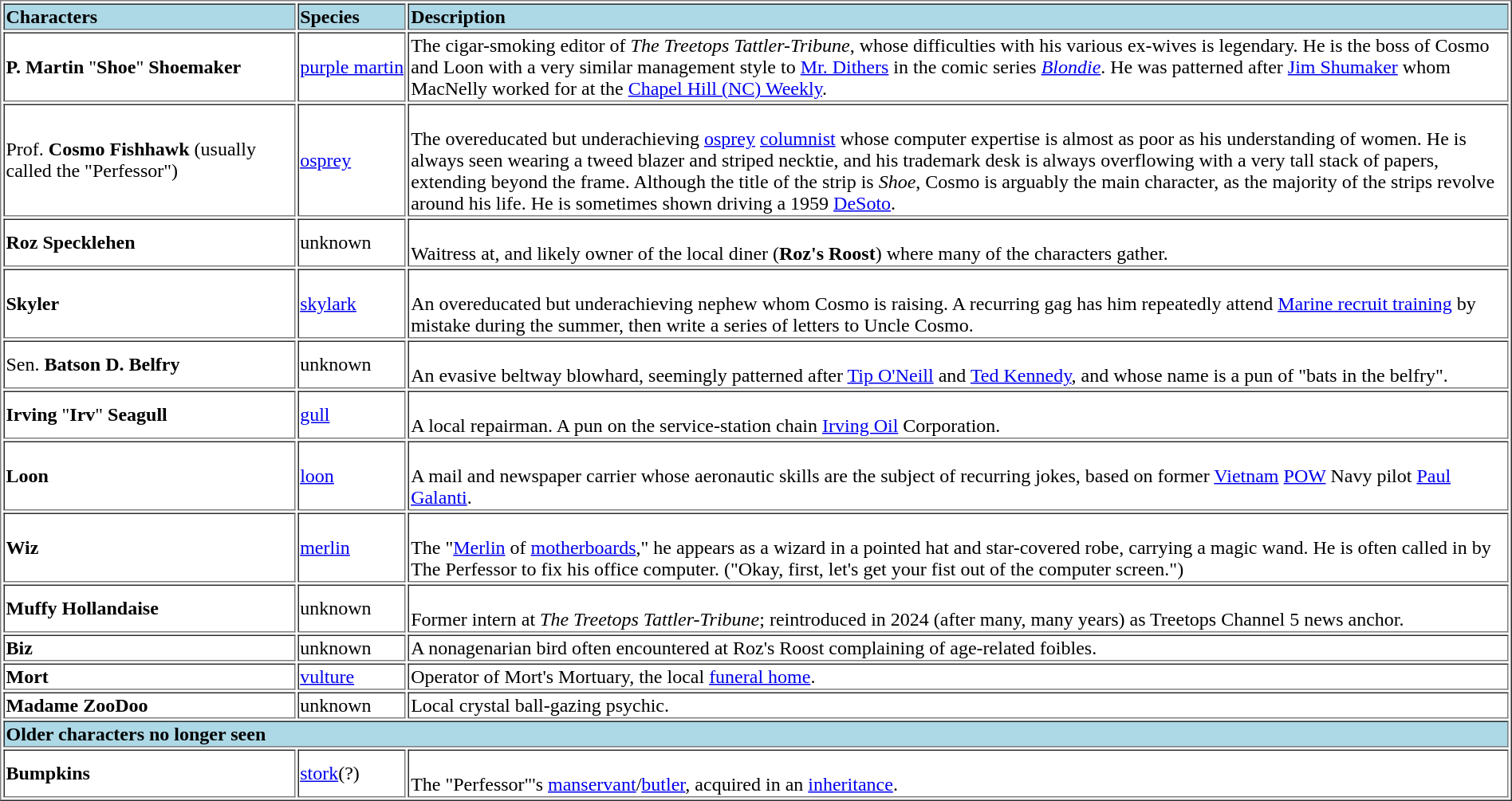<table border="1" style="wikitable">
<tr>
<td style="background:lightblue"><strong>Characters</strong></td>
<td style="background:lightblue"><strong>Species</strong></td>
<td style="background:lightblue"><strong>Description</strong></td>
</tr>
<tr>
<td><strong>P. Martin </strong>"<strong>Shoe</strong>" <strong>Shoemaker</strong></td>
<td><a href='#'>purple martin</a></td>
<td>The cigar-smoking editor of <em>The Treetops Tattler-Tribune</em>, whose difficulties with his various ex-wives is legendary. He is the boss of Cosmo and Loon with a very similar management style to <a href='#'>Mr. Dithers</a> in the comic series <em><a href='#'>Blondie</a></em>. He was patterned after <a href='#'>Jim Shumaker</a> whom MacNelly worked for at the <a href='#'>Chapel Hill (NC) Weekly</a>.</td>
</tr>
<tr>
<td>Prof. <strong>Cosmo Fishhawk</strong> (usually called the "Perfessor")</td>
<td><a href='#'>osprey</a></td>
<td><br>The overeducated but underachieving <a href='#'>osprey</a> <a href='#'>columnist</a> whose computer expertise is almost as poor as his understanding of women. He is always seen wearing a tweed blazer and striped necktie, and his trademark desk is always overflowing with a very tall stack of papers, extending beyond the frame. Although the title of the strip is <em>Shoe</em>, Cosmo is arguably the main character, as the majority of the strips revolve around his life. He is sometimes shown driving a 1959 <a href='#'>DeSoto</a>.</td>
</tr>
<tr>
<td><strong>Roz Specklehen</strong></td>
<td>unknown</td>
<td><br>Waitress at, and likely owner of the local diner (<strong>Roz's Roost</strong>) where many of the characters gather.</td>
</tr>
<tr>
<td><strong>Skyler</strong></td>
<td><a href='#'>skylark</a></td>
<td><br>An overeducated but underachieving nephew whom Cosmo is raising. A recurring gag has him repeatedly attend <a href='#'>Marine recruit training</a> by mistake during the summer, then write a series of letters to Uncle Cosmo.</td>
</tr>
<tr>
<td>Sen. <strong>Batson D. Belfry</strong></td>
<td>unknown</td>
<td><br>An evasive beltway blowhard, seemingly patterned after <a href='#'>Tip O'Neill</a> and <a href='#'>Ted Kennedy</a>, and whose name is a pun of "bats in the belfry".</td>
</tr>
<tr>
<td><strong>Irving</strong> "<strong>Irv</strong>" <strong>Seagull</strong></td>
<td><a href='#'>gull</a></td>
<td><br>A local repairman.  A pun on the service-station chain <a href='#'>Irving Oil</a> Corporation.</td>
</tr>
<tr>
<td><strong>Loon</strong></td>
<td><a href='#'>loon</a></td>
<td><br>A mail and newspaper carrier whose aeronautic skills are the subject of recurring jokes, based on former <a href='#'>Vietnam</a> <a href='#'>POW</a> Navy pilot <a href='#'>Paul Galanti</a>.</td>
</tr>
<tr>
<td><strong>Wiz</strong></td>
<td><a href='#'>merlin</a></td>
<td><br>The "<a href='#'>Merlin</a> of <a href='#'>motherboards</a>," he appears as a wizard in a pointed hat and star-covered robe, carrying a magic wand. He is often called in by The Perfessor to fix his office computer. ("Okay, first, let's get your fist out of the computer screen.")</td>
</tr>
<tr>
<td><strong>Muffy Hollandaise</strong></td>
<td>unknown</td>
<td><br>Former intern at <em>The Treetops Tattler-Tribune</em>; reintroduced in 2024 (after many, many years) as Treetops Channel 5 news anchor.</td>
</tr>
<tr>
<td><strong>Biz</strong></td>
<td>unknown</td>
<td>A nonagenarian bird often encountered at Roz's Roost complaining of age-related foibles.</td>
</tr>
<tr>
<td><strong>Mort</strong></td>
<td><a href='#'>vulture</a></td>
<td>Operator of Mort's Mortuary, the local <a href='#'>funeral home</a>.</td>
</tr>
<tr>
<td><strong>Madame ZooDoo</strong></td>
<td>unknown</td>
<td>Local crystal ball-gazing psychic.</td>
</tr>
<tr>
<td style="background:lightblue" colspan=3><strong>Older characters no longer seen</strong></td>
</tr>
<tr>
<td><strong>Bumpkins</strong></td>
<td><a href='#'>stork</a>(?)</td>
<td><br>The "Perfessor"'s <a href='#'>manservant</a>/<a href='#'>butler</a>, acquired in an <a href='#'>inheritance</a>.</td>
</tr>
</table>
